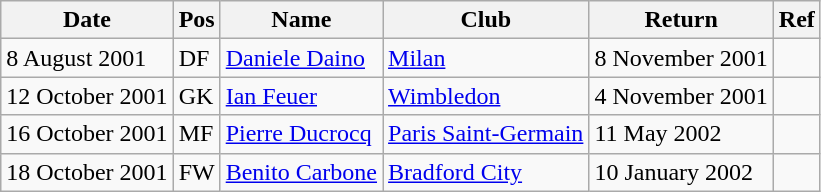<table class="wikitable" style="text-align: left">
<tr>
<th>Date</th>
<th>Pos</th>
<th>Name</th>
<th>Club</th>
<th>Return</th>
<th>Ref</th>
</tr>
<tr>
<td>8 August 2001</td>
<td>DF</td>
<td> <a href='#'>Daniele Daino</a></td>
<td><a href='#'>Milan</a></td>
<td>8 November 2001</td>
<td></td>
</tr>
<tr>
<td>12 October 2001</td>
<td>GK</td>
<td> <a href='#'>Ian Feuer</a></td>
<td><a href='#'>Wimbledon</a></td>
<td>4 November 2001</td>
<td></td>
</tr>
<tr>
<td>16 October 2001</td>
<td>MF</td>
<td> <a href='#'>Pierre Ducrocq</a></td>
<td><a href='#'>Paris Saint-Germain</a></td>
<td>11 May 2002</td>
<td style="text-align: center"></td>
</tr>
<tr>
<td>18 October 2001</td>
<td>FW</td>
<td> <a href='#'>Benito Carbone</a></td>
<td><a href='#'>Bradford City</a></td>
<td>10 January 2002</td>
<td style="text-align: center"></td>
</tr>
</table>
